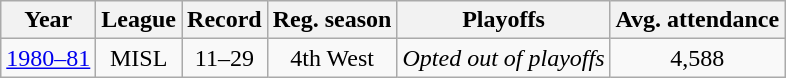<table class="wikitable" style="text-align:center">
<tr>
<th>Year</th>
<th>League</th>
<th>Record</th>
<th>Reg. season</th>
<th>Playoffs</th>
<th>Avg. attendance</th>
</tr>
<tr>
<td><a href='#'>1980–81</a></td>
<td>MISL</td>
<td>11–29</td>
<td>4th West</td>
<td><em>Opted out of playoffs</em></td>
<td>4,588</td>
</tr>
</table>
